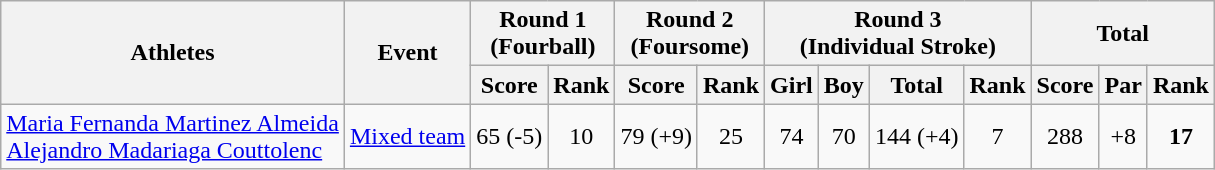<table class="wikitable">
<tr>
<th rowspan="2">Athletes</th>
<th rowspan="2">Event</th>
<th colspan="2">Round 1<br>(Fourball)</th>
<th colspan="2">Round 2<br>(Foursome)</th>
<th colspan="4">Round 3<br>(Individual Stroke)</th>
<th colspan="3">Total</th>
</tr>
<tr>
<th>Score</th>
<th>Rank</th>
<th>Score</th>
<th>Rank</th>
<th>Girl</th>
<th>Boy</th>
<th>Total</th>
<th>Rank</th>
<th>Score</th>
<th>Par</th>
<th>Rank</th>
</tr>
<tr align="center">
<td align="left"><a href='#'>Maria Fernanda Martinez Almeida</a><br><a href='#'>Alejandro Madariaga Couttolenc</a></td>
<td align="left"><a href='#'>Mixed team</a></td>
<td>65 (-5)</td>
<td>10</td>
<td>79 (+9)</td>
<td>25</td>
<td>74</td>
<td>70</td>
<td>144 (+4)</td>
<td>7</td>
<td>288</td>
<td>+8</td>
<td><strong>17</strong></td>
</tr>
</table>
